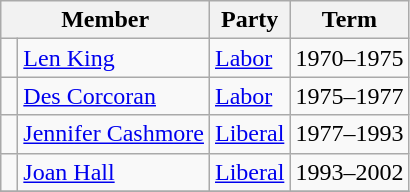<table class="wikitable">
<tr>
<th colspan="2">Member</th>
<th>Party</th>
<th>Term</th>
</tr>
<tr>
<td> </td>
<td><a href='#'>Len King</a></td>
<td><a href='#'>Labor</a></td>
<td>1970–1975</td>
</tr>
<tr>
<td> </td>
<td><a href='#'>Des Corcoran</a></td>
<td><a href='#'>Labor</a></td>
<td>1975–1977</td>
</tr>
<tr>
<td> </td>
<td><a href='#'>Jennifer Cashmore</a></td>
<td><a href='#'>Liberal</a></td>
<td>1977–1993</td>
</tr>
<tr>
<td> </td>
<td><a href='#'>Joan Hall</a></td>
<td><a href='#'>Liberal</a></td>
<td>1993–2002</td>
</tr>
<tr>
</tr>
</table>
